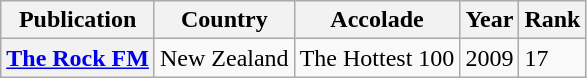<table class="wikitable plainrowheaders">
<tr>
<th scope="col">Publication</th>
<th scope="col">Country</th>
<th scope="col">Accolade</th>
<th scope="col">Year</th>
<th scope="col">Rank</th>
</tr>
<tr>
<th scope="row"><a href='#'>The Rock FM</a></th>
<td>New Zealand</td>
<td>The Hottest 100</td>
<td rowspan="2" style="text-align:center;">2009</td>
<td>17</td>
</tr>
</table>
